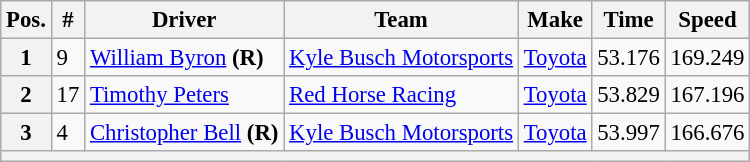<table class="wikitable" style="font-size:95%">
<tr>
<th>Pos.</th>
<th>#</th>
<th>Driver</th>
<th>Team</th>
<th>Make</th>
<th>Time</th>
<th>Speed</th>
</tr>
<tr>
<th>1</th>
<td>9</td>
<td><a href='#'>William Byron</a> <strong>(R)</strong></td>
<td><a href='#'>Kyle Busch Motorsports</a></td>
<td><a href='#'>Toyota</a></td>
<td>53.176</td>
<td>169.249</td>
</tr>
<tr>
<th>2</th>
<td>17</td>
<td><a href='#'>Timothy Peters</a></td>
<td><a href='#'>Red Horse Racing</a></td>
<td><a href='#'>Toyota</a></td>
<td>53.829</td>
<td>167.196</td>
</tr>
<tr>
<th>3</th>
<td>4</td>
<td><a href='#'>Christopher Bell</a> <strong>(R)</strong></td>
<td><a href='#'>Kyle Busch Motorsports</a></td>
<td><a href='#'>Toyota</a></td>
<td>53.997</td>
<td>166.676</td>
</tr>
<tr>
<th colspan="7"></th>
</tr>
</table>
